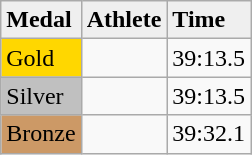<table class="wikitable">
<tr style="background:#efefef;">
<td><strong>Medal</strong></td>
<td><strong>Athlete</strong></td>
<td><strong>Time</strong></td>
</tr>
<tr>
<td style="background:gold;">Gold</td>
<td></td>
<td>39:13.5</td>
</tr>
<tr>
<td style="background:silver;">Silver</td>
<td></td>
<td>39:13.5</td>
</tr>
<tr>
<td style="background:#c96;">Bronze</td>
<td></td>
<td>39:32.1</td>
</tr>
</table>
